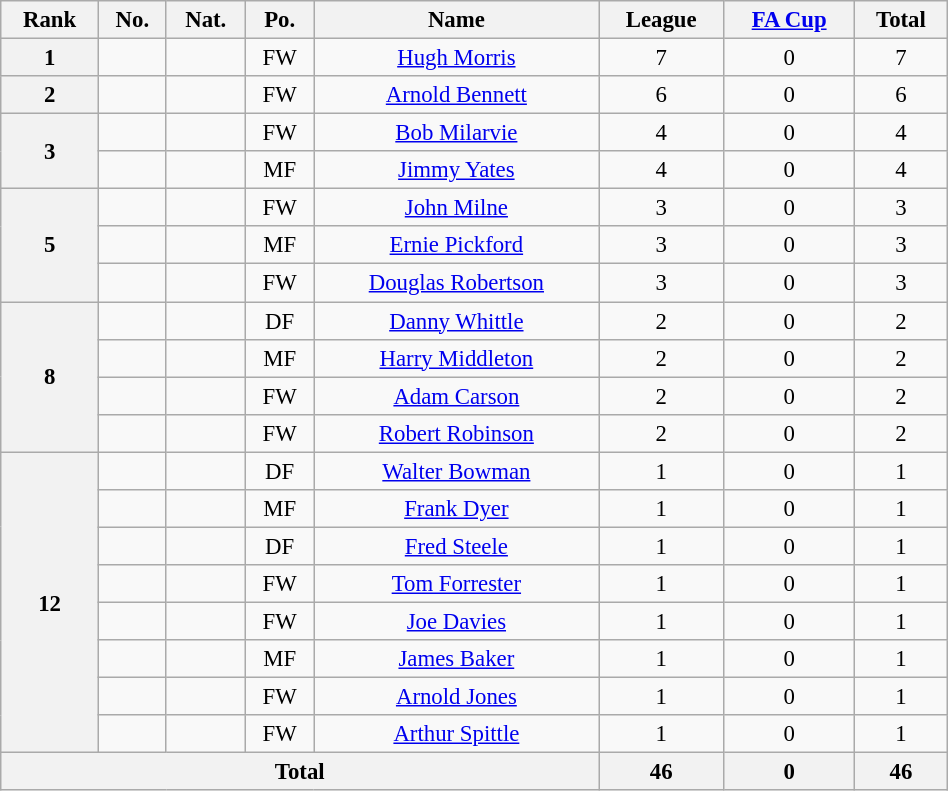<table class="wikitable" style="text-align:center; font-size:95%; width:50%;">
<tr>
<th>Rank</th>
<th>No.</th>
<th>Nat.</th>
<th>Po.</th>
<th>Name</th>
<th>League</th>
<th><a href='#'>FA Cup</a></th>
<th>Total</th>
</tr>
<tr>
<th>1</th>
<td></td>
<td></td>
<td>FW</td>
<td><a href='#'>Hugh Morris</a></td>
<td>7</td>
<td>0</td>
<td>7</td>
</tr>
<tr>
<th>2</th>
<td></td>
<td></td>
<td>FW</td>
<td><a href='#'>Arnold Bennett</a></td>
<td>6</td>
<td>0</td>
<td>6</td>
</tr>
<tr>
<th rowspan="2">3</th>
<td></td>
<td></td>
<td>FW</td>
<td><a href='#'>Bob Milarvie</a></td>
<td>4</td>
<td>0</td>
<td>4</td>
</tr>
<tr>
<td></td>
<td></td>
<td>MF</td>
<td><a href='#'>Jimmy Yates</a></td>
<td>4</td>
<td>0</td>
<td>4</td>
</tr>
<tr>
<th rowspan="3">5</th>
<td></td>
<td></td>
<td>FW</td>
<td><a href='#'>John Milne</a></td>
<td>3</td>
<td>0</td>
<td>3</td>
</tr>
<tr>
<td></td>
<td></td>
<td>MF</td>
<td><a href='#'>Ernie Pickford</a></td>
<td>3</td>
<td>0</td>
<td>3</td>
</tr>
<tr>
<td></td>
<td></td>
<td>FW</td>
<td><a href='#'>Douglas Robertson</a></td>
<td>3</td>
<td>0</td>
<td>3</td>
</tr>
<tr>
<th rowspan="4">8</th>
<td></td>
<td></td>
<td>DF</td>
<td><a href='#'>Danny Whittle</a></td>
<td>2</td>
<td>0</td>
<td>2</td>
</tr>
<tr>
<td></td>
<td></td>
<td>MF</td>
<td><a href='#'>Harry Middleton</a></td>
<td>2</td>
<td>0</td>
<td>2</td>
</tr>
<tr>
<td></td>
<td></td>
<td>FW</td>
<td><a href='#'>Adam Carson</a></td>
<td>2</td>
<td>0</td>
<td>2</td>
</tr>
<tr>
<td></td>
<td></td>
<td>FW</td>
<td><a href='#'>Robert Robinson</a></td>
<td>2</td>
<td>0</td>
<td>2</td>
</tr>
<tr>
<th rowspan="8">12</th>
<td></td>
<td></td>
<td>DF</td>
<td><a href='#'>Walter Bowman</a></td>
<td>1</td>
<td>0</td>
<td>1</td>
</tr>
<tr>
<td></td>
<td></td>
<td>MF</td>
<td><a href='#'>Frank Dyer</a></td>
<td>1</td>
<td>0</td>
<td>1</td>
</tr>
<tr>
<td></td>
<td></td>
<td>DF</td>
<td><a href='#'>Fred Steele</a></td>
<td>1</td>
<td>0</td>
<td>1</td>
</tr>
<tr>
<td></td>
<td></td>
<td>FW</td>
<td><a href='#'>Tom Forrester</a></td>
<td>1</td>
<td>0</td>
<td>1</td>
</tr>
<tr>
<td></td>
<td></td>
<td>FW</td>
<td><a href='#'>Joe Davies</a></td>
<td>1</td>
<td>0</td>
<td>1</td>
</tr>
<tr>
<td></td>
<td></td>
<td>MF</td>
<td><a href='#'>James Baker</a></td>
<td>1</td>
<td>0</td>
<td>1</td>
</tr>
<tr>
<td></td>
<td></td>
<td>FW</td>
<td><a href='#'>Arnold Jones</a></td>
<td>1</td>
<td>0</td>
<td>1</td>
</tr>
<tr>
<td></td>
<td></td>
<td>FW</td>
<td><a href='#'>Arthur Spittle</a></td>
<td>1</td>
<td>0</td>
<td>1</td>
</tr>
<tr>
<th colspan="5">Total</th>
<th>46</th>
<th>0</th>
<th>46</th>
</tr>
</table>
